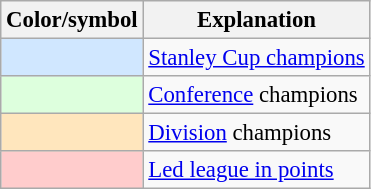<table class="wikitable" style="font-size:95%">
<tr>
<th scope="col">Color/symbol</th>
<th scope="col">Explanation</th>
</tr>
<tr>
<th scope="row" style="background:#D0E7FF"></th>
<td><a href='#'>Stanley Cup champions</a></td>
</tr>
<tr>
<th scope="row" style="background:#DDFFDD"></th>
<td><a href='#'>Conference</a> champions</td>
</tr>
<tr>
<th scope="row" style="background:#FFE6BD"></th>
<td><a href='#'>Division</a> champions</td>
</tr>
<tr>
<th scope="row" style="background:#FFCCCC"></th>
<td><a href='#'>Led league in points</a></td>
</tr>
</table>
